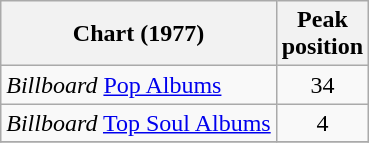<table class="wikitable">
<tr>
<th>Chart (1977)</th>
<th>Peak<br>position</th>
</tr>
<tr>
<td><em>Billboard</em> <a href='#'>Pop Albums</a></td>
<td align=center>34</td>
</tr>
<tr>
<td><em>Billboard</em> <a href='#'>Top Soul Albums</a></td>
<td align=center>4</td>
</tr>
<tr>
</tr>
</table>
